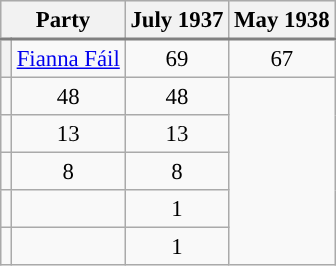<table class="wikitable" style="font-size: 95%;">
<tr style="background-color:#E9E9E9; border-bottom: 2px solid gray;">
<th colspan=2>Party</th>
<th>July 1937</th>
<th>May 1938</th>
</tr>
<tr>
<th style="background-color: "></th>
<td><a href='#'>Fianna Fáil</a></td>
<td align="center">69</td>
<td align="center">67</td>
</tr>
<tr>
<td></td>
<td align="center">48</td>
<td align="center">48</td>
</tr>
<tr>
<td></td>
<td align="center">13</td>
<td align="center">13</td>
</tr>
<tr>
<td></td>
<td align="center">8</td>
<td align="center">8</td>
</tr>
<tr>
<td></td>
<td></td>
<td align="center">1</td>
</tr>
<tr>
<td></td>
<td></td>
<td align="center">1</td>
</tr>
</table>
